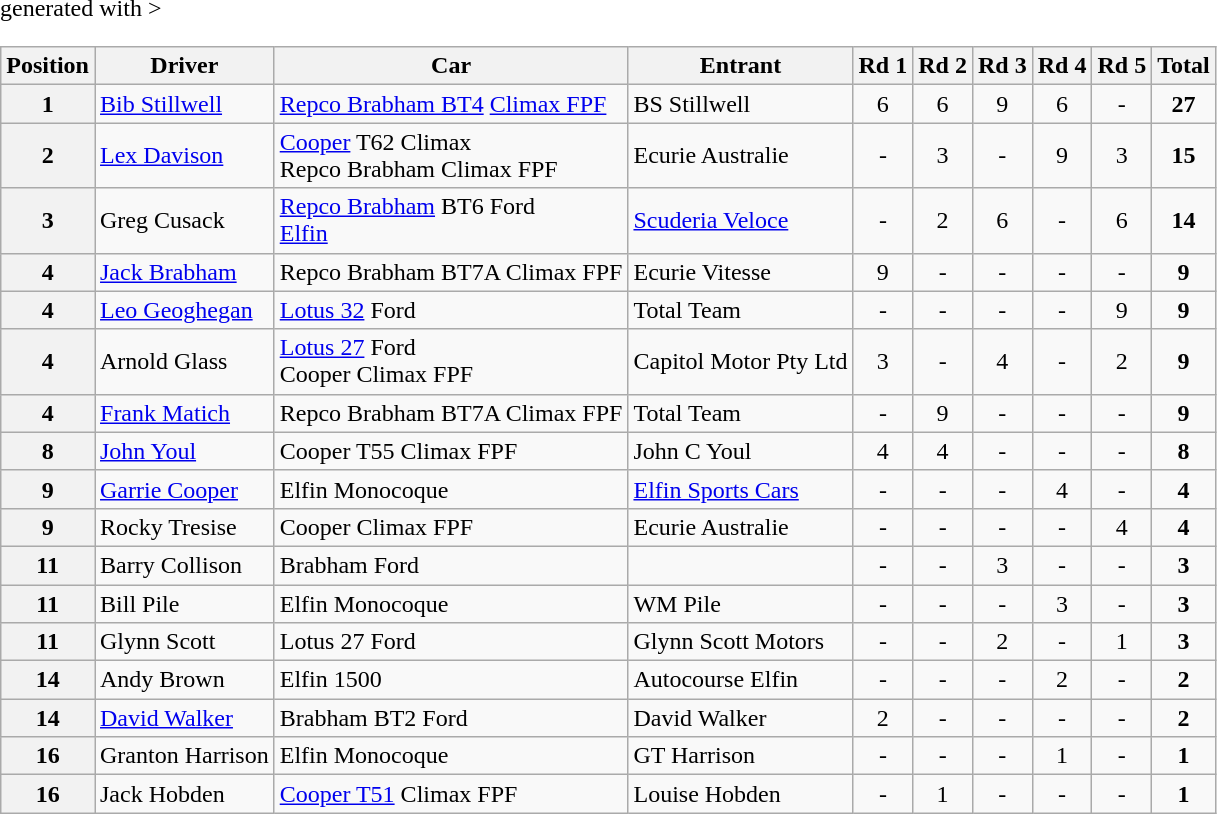<table class="wikitable" <hiddentext>generated with >
<tr style="font-weight:bold">
<th>Position</th>
<th>Driver</th>
<th>Car</th>
<th>Entrant</th>
<th>Rd 1</th>
<th>Rd 2</th>
<th>Rd 3</th>
<th>Rd 4</th>
<th>Rd 5</th>
<th>Total</th>
</tr>
<tr>
<th>1</th>
<td><a href='#'>Bib Stillwell</a></td>
<td><a href='#'>Repco Brabham BT4</a> <a href='#'>Climax FPF</a></td>
<td>BS Stillwell</td>
<td align="center">6</td>
<td align="center">6</td>
<td align="center">9</td>
<td align="center">6</td>
<td align="center">-</td>
<td align="center"><strong>27</strong></td>
</tr>
<tr>
<th>2</th>
<td><a href='#'>Lex Davison</a></td>
<td><a href='#'>Cooper</a> T62 Climax<br>Repco Brabham Climax FPF</td>
<td>Ecurie Australie</td>
<td align="center">-</td>
<td align="center">3</td>
<td align="center">-</td>
<td align="center">9</td>
<td align="center">3</td>
<td align="center"><strong>15</strong></td>
</tr>
<tr>
<th>3</th>
<td>Greg Cusack</td>
<td><a href='#'>Repco Brabham</a> BT6 Ford<br><a href='#'>Elfin</a></td>
<td><a href='#'>Scuderia Veloce</a></td>
<td align="center">-</td>
<td align="center">2</td>
<td align="center">6</td>
<td align="center">-</td>
<td align="center">6</td>
<td align="center"><strong>14</strong></td>
</tr>
<tr>
<th>4</th>
<td><a href='#'>Jack Brabham</a></td>
<td>Repco Brabham BT7A Climax FPF</td>
<td>Ecurie Vitesse</td>
<td align="center">9</td>
<td align="center">-</td>
<td align="center">-</td>
<td align="center">-</td>
<td align="center">-</td>
<td align="center"><strong>9</strong></td>
</tr>
<tr>
<th>4</th>
<td><a href='#'>Leo Geoghegan</a></td>
<td><a href='#'>Lotus 32</a> Ford</td>
<td>Total Team</td>
<td align="center">-</td>
<td align="center">-</td>
<td align="center">-</td>
<td align="center">-</td>
<td align="center">9</td>
<td align="center"><strong>9</strong></td>
</tr>
<tr>
<th>4</th>
<td>Arnold Glass</td>
<td><a href='#'>Lotus 27</a> Ford<br>Cooper Climax FPF</td>
<td>Capitol Motor Pty Ltd</td>
<td align="center">3</td>
<td align="center">-</td>
<td align="center">4</td>
<td align="center">-</td>
<td align="center">2</td>
<td align="center"><strong>9</strong></td>
</tr>
<tr>
<th>4</th>
<td><a href='#'>Frank Matich</a></td>
<td>Repco Brabham BT7A Climax FPF</td>
<td>Total Team</td>
<td align="center">-</td>
<td align="center">9</td>
<td align="center">-</td>
<td align="center">-</td>
<td align="center">-</td>
<td align="center"><strong>9</strong></td>
</tr>
<tr>
<th>8</th>
<td><a href='#'>John Youl</a></td>
<td>Cooper T55 Climax FPF</td>
<td>John C Youl</td>
<td align="center">4</td>
<td align="center">4</td>
<td align="center">-</td>
<td align="center">-</td>
<td align="center">-</td>
<td align="center"><strong>8</strong></td>
</tr>
<tr>
<th>9</th>
<td><a href='#'>Garrie Cooper</a></td>
<td>Elfin Monocoque</td>
<td><a href='#'>Elfin Sports Cars</a></td>
<td align="center">-</td>
<td align="center">-</td>
<td align="center">-</td>
<td align="center">4</td>
<td align="center">-</td>
<td align="center"><strong>4</strong></td>
</tr>
<tr>
<th>9</th>
<td>Rocky Tresise</td>
<td>Cooper Climax FPF</td>
<td>Ecurie Australie</td>
<td align="center">-</td>
<td align="center">-</td>
<td align="center">-</td>
<td align="center">-</td>
<td align="center">4</td>
<td align="center"><strong>4</strong></td>
</tr>
<tr>
<th>11</th>
<td>Barry Collison</td>
<td>Brabham Ford</td>
<td></td>
<td align="center">-</td>
<td align="center">-</td>
<td align="center">3</td>
<td align="center">-</td>
<td align="center">-</td>
<td align="center"><strong>3</strong></td>
</tr>
<tr>
<th>11</th>
<td>Bill Pile</td>
<td>Elfin Monocoque</td>
<td>WM Pile</td>
<td align="center">-</td>
<td align="center">-</td>
<td align="center">-</td>
<td align="center">3</td>
<td align="center">-</td>
<td align="center"><strong>3</strong></td>
</tr>
<tr>
<th>11</th>
<td>Glynn Scott</td>
<td>Lotus 27 Ford</td>
<td>Glynn Scott Motors</td>
<td align="center">-</td>
<td align="center">-</td>
<td align="center">2</td>
<td align="center">-</td>
<td align="center">1</td>
<td align="center"><strong>3</strong></td>
</tr>
<tr>
<th>14</th>
<td>Andy Brown</td>
<td>Elfin 1500</td>
<td>Autocourse Elfin</td>
<td align="center">-</td>
<td align="center">-</td>
<td align="center">-</td>
<td align="center">2</td>
<td align="center">-</td>
<td align="center"><strong>2</strong></td>
</tr>
<tr>
<th>14</th>
<td><a href='#'>David Walker</a></td>
<td>Brabham BT2 Ford</td>
<td>David Walker</td>
<td align="center">2</td>
<td align="center">-</td>
<td align="center">-</td>
<td align="center">-</td>
<td align="center">-</td>
<td align="center"><strong>2</strong></td>
</tr>
<tr>
<th>16</th>
<td>Granton Harrison</td>
<td>Elfin Monocoque</td>
<td>GT Harrison</td>
<td align="center">-</td>
<td align="center">-</td>
<td align="center">-</td>
<td align="center">1</td>
<td align="center">-</td>
<td align="center"><strong>1</strong></td>
</tr>
<tr>
<th>16</th>
<td>Jack Hobden</td>
<td><a href='#'>Cooper T51</a> Climax FPF</td>
<td>Louise Hobden</td>
<td align="center">-</td>
<td align="center">1</td>
<td align="center">-</td>
<td align="center">-</td>
<td align="center">-</td>
<td align="center"><strong>1</strong></td>
</tr>
</table>
